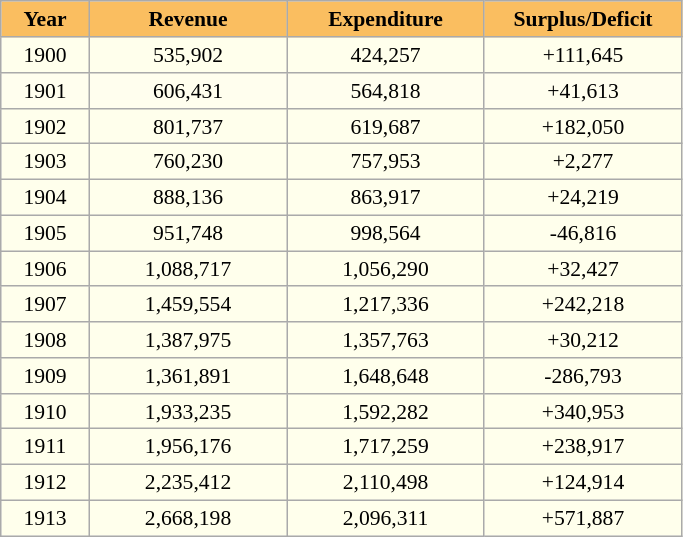<table class="wikitable sortable" style="font-size:90%; width:36%; float:left; padding:0.2em">
<tr align=center>
<th style="background:#fabe60; width:13%;">Year</th>
<th style="background:#fabe60; width:29%;">Revenue</th>
<th style="background:#fabe60; width:29%;">Expenditure</th>
<th style="background:#fabe60; width:29%;">Surplus/Deficit</th>
</tr>
<tr style="vertical-align:top; background:#ffffec;">
<td align=center>1900</td>
<td align=center>535,902</td>
<td align=center>424,257</td>
<td align=center>+111,645</td>
</tr>
<tr style="vertical-align:top; background:#fffeee;">
<td align=center>1901</td>
<td align=center>606,431</td>
<td align=center>564,818</td>
<td align=center>+41,613</td>
</tr>
<tr style="vertical-align:top; background:#ffffec;">
<td align=center>1902</td>
<td align=center>801,737</td>
<td align=center>619,687</td>
<td align=center>+182,050</td>
</tr>
<tr style="vertical-align:top; background:#ffffec;">
<td align=center>1903</td>
<td align=center>760,230</td>
<td align=center>757,953</td>
<td align=center>+2,277</td>
</tr>
<tr style="vertical-align:top; background:#ffffec;">
<td align=center>1904</td>
<td align=center>888,136</td>
<td align=center>863,917</td>
<td align=center>+24,219</td>
</tr>
<tr style="vertical-align:top; background:#ffffec;">
<td align=center>1905</td>
<td align=center>951,748</td>
<td align=center>998,564</td>
<td align=center>-46,816</td>
</tr>
<tr style="vertical-align:top; background:#ffffec;">
<td align=center>1906</td>
<td align=center>1,088,717</td>
<td align=center>1,056,290</td>
<td align=center>+32,427</td>
</tr>
<tr style="vertical-align:top; background:#ffffec;">
<td align=center>1907</td>
<td align=center>1,459,554</td>
<td align=center>1,217,336</td>
<td align=center>+242,218</td>
</tr>
<tr style="vertical-align:top; background:#ffffec;">
<td align=center>1908</td>
<td align=center>1,387,975</td>
<td align=center>1,357,763</td>
<td align=center>+30,212</td>
</tr>
<tr style="vertical-align:top; background:#ffffec;">
<td align=center>1909</td>
<td align=center>1,361,891</td>
<td align=center>1,648,648</td>
<td align=center>-286,793</td>
</tr>
<tr style="vertical-align:top; background:#ffffec;">
<td align=center>1910</td>
<td align=center>1,933,235</td>
<td align=center>1,592,282</td>
<td align=center>+340,953</td>
</tr>
<tr style="vertical-align:top; background:#ffffec;">
<td align=center>1911</td>
<td align=center>1,956,176</td>
<td align=center>1,717,259</td>
<td align=center>+238,917</td>
</tr>
<tr style="vertical-align:top; background:#ffffec;">
<td align=center>1912</td>
<td align=center>2,235,412</td>
<td align=center>2,110,498</td>
<td align=center>+124,914</td>
</tr>
<tr style="vertical-align:top; background:#ffffec;">
<td align=center>1913</td>
<td align=center>2,668,198</td>
<td align=center>2,096,311</td>
<td align=center>+571,887</td>
</tr>
</table>
